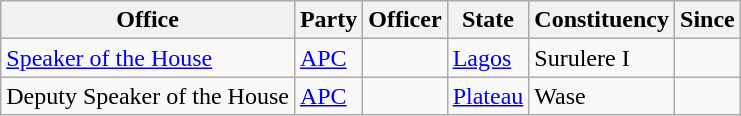<table class="sortable wikitable">
<tr>
<th>Office</th>
<th>Party</th>
<th>Officer</th>
<th>State</th>
<th>Constituency</th>
<th>Since</th>
</tr>
<tr>
<td><a href='#'>Speaker of the House</a></td>
<td><a href='#'>APC</a></td>
<td></td>
<td><a href='#'>Lagos</a></td>
<td>Surulere I</td>
<td></td>
</tr>
<tr>
<td>Deputy Speaker of the House</td>
<td><a href='#'>APC</a></td>
<td></td>
<td><a href='#'>Plateau</a></td>
<td>Wase</td>
<td></td>
</tr>
</table>
